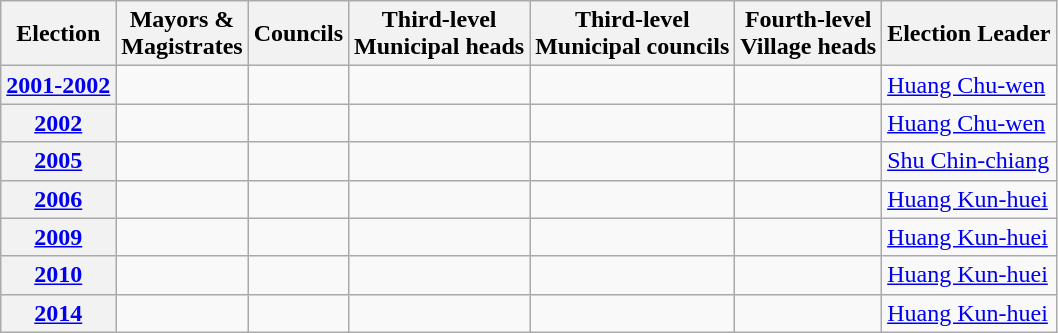<table class="wikitable">
<tr>
<th>Election</th>
<th>Mayors &<br>Magistrates</th>
<th>Councils</th>
<th>Third-level<br>Municipal heads</th>
<th>Third-level<br>Municipal councils</th>
<th>Fourth-level<br>Village heads</th>
<th>Election Leader</th>
</tr>
<tr>
<th><a href='#'>2001-2002</a></th>
<td></td>
<td></td>
<td></td>
<td></td>
<td></td>
<td><a href='#'>Huang Chu-wen</a></td>
</tr>
<tr>
<th><a href='#'>2002</a><br></th>
<td></td>
<td></td>
<td></td>
<td></td>
<td></td>
<td><a href='#'>Huang Chu-wen</a></td>
</tr>
<tr>
<th><a href='#'>2005</a></th>
<td></td>
<td></td>
<td></td>
<td></td>
<td></td>
<td><a href='#'>Shu Chin-chiang</a></td>
</tr>
<tr>
<th><a href='#'>2006</a><br></th>
<td></td>
<td></td>
<td></td>
<td></td>
<td></td>
<td><a href='#'>Huang Kun-huei</a></td>
</tr>
<tr>
<th><a href='#'>2009</a></th>
<td></td>
<td></td>
<td></td>
<td></td>
<td></td>
<td><a href='#'>Huang Kun-huei</a></td>
</tr>
<tr>
<th><a href='#'>2010</a><br></th>
<td></td>
<td></td>
<td></td>
<td></td>
<td></td>
<td><a href='#'>Huang Kun-huei</a></td>
</tr>
<tr>
<th><a href='#'>2014</a><br></th>
<td></td>
<td></td>
<td></td>
<td></td>
<td></td>
<td><a href='#'>Huang Kun-huei</a></td>
</tr>
</table>
